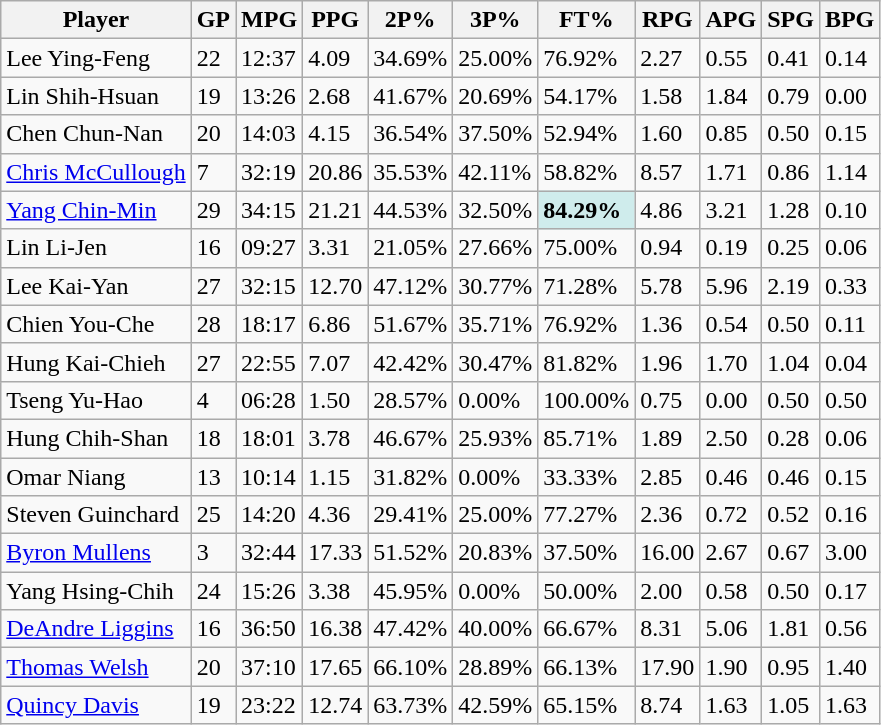<table class="wikitable">
<tr>
<th>Player</th>
<th>GP</th>
<th>MPG</th>
<th>PPG</th>
<th>2P%</th>
<th>3P%</th>
<th>FT%</th>
<th>RPG</th>
<th>APG</th>
<th>SPG</th>
<th>BPG</th>
</tr>
<tr>
<td>Lee Ying-Feng</td>
<td>22</td>
<td>12:37</td>
<td>4.09</td>
<td>34.69%</td>
<td>25.00%</td>
<td>76.92%</td>
<td>2.27</td>
<td>0.55</td>
<td>0.41</td>
<td>0.14</td>
</tr>
<tr>
<td>Lin Shih-Hsuan</td>
<td>19</td>
<td>13:26</td>
<td>2.68</td>
<td>41.67%</td>
<td>20.69%</td>
<td>54.17%</td>
<td>1.58</td>
<td>1.84</td>
<td>0.79</td>
<td>0.00</td>
</tr>
<tr>
<td>Chen Chun-Nan</td>
<td>20</td>
<td>14:03</td>
<td>4.15</td>
<td>36.54%</td>
<td>37.50%</td>
<td>52.94%</td>
<td>1.60</td>
<td>0.85</td>
<td>0.50</td>
<td>0.15</td>
</tr>
<tr>
<td><a href='#'>Chris McCullough</a></td>
<td>7</td>
<td>32:19</td>
<td>20.86</td>
<td>35.53%</td>
<td>42.11%</td>
<td>58.82%</td>
<td>8.57</td>
<td>1.71</td>
<td>0.86</td>
<td>1.14</td>
</tr>
<tr>
<td><a href='#'>Yang Chin-Min</a></td>
<td>29</td>
<td>34:15</td>
<td>21.21</td>
<td>44.53%</td>
<td>32.50%</td>
<td style="background-color:#CFECEC"><strong>84.29%</strong></td>
<td>4.86</td>
<td>3.21</td>
<td>1.28</td>
<td>0.10</td>
</tr>
<tr>
<td>Lin Li-Jen</td>
<td>16</td>
<td>09:27</td>
<td>3.31</td>
<td>21.05%</td>
<td>27.66%</td>
<td>75.00%</td>
<td>0.94</td>
<td>0.19</td>
<td>0.25</td>
<td>0.06</td>
</tr>
<tr>
<td>Lee Kai-Yan</td>
<td>27</td>
<td>32:15</td>
<td>12.70</td>
<td>47.12%</td>
<td>30.77%</td>
<td>71.28%</td>
<td>5.78</td>
<td>5.96</td>
<td>2.19</td>
<td>0.33</td>
</tr>
<tr>
<td>Chien You-Che</td>
<td>28</td>
<td>18:17</td>
<td>6.86</td>
<td>51.67%</td>
<td>35.71%</td>
<td>76.92%</td>
<td>1.36</td>
<td>0.54</td>
<td>0.50</td>
<td>0.11</td>
</tr>
<tr>
<td>Hung Kai-Chieh</td>
<td>27</td>
<td>22:55</td>
<td>7.07</td>
<td>42.42%</td>
<td>30.47%</td>
<td>81.82%</td>
<td>1.96</td>
<td>1.70</td>
<td>1.04</td>
<td>0.04</td>
</tr>
<tr>
<td>Tseng Yu-Hao</td>
<td>4</td>
<td>06:28</td>
<td>1.50</td>
<td>28.57%</td>
<td>0.00%</td>
<td>100.00%</td>
<td>0.75</td>
<td>0.00</td>
<td>0.50</td>
<td>0.50</td>
</tr>
<tr>
<td>Hung Chih-Shan</td>
<td>18</td>
<td>18:01</td>
<td>3.78</td>
<td>46.67%</td>
<td>25.93%</td>
<td>85.71%</td>
<td>1.89</td>
<td>2.50</td>
<td>0.28</td>
<td>0.06</td>
</tr>
<tr>
<td>Omar Niang</td>
<td>13</td>
<td>10:14</td>
<td>1.15</td>
<td>31.82%</td>
<td>0.00%</td>
<td>33.33%</td>
<td>2.85</td>
<td>0.46</td>
<td>0.46</td>
<td>0.15</td>
</tr>
<tr>
<td>Steven Guinchard</td>
<td>25</td>
<td>14:20</td>
<td>4.36</td>
<td>29.41%</td>
<td>25.00%</td>
<td>77.27%</td>
<td>2.36</td>
<td>0.72</td>
<td>0.52</td>
<td>0.16</td>
</tr>
<tr>
<td><a href='#'>Byron Mullens</a></td>
<td>3</td>
<td>32:44</td>
<td>17.33</td>
<td>51.52%</td>
<td>20.83%</td>
<td>37.50%</td>
<td>16.00</td>
<td>2.67</td>
<td>0.67</td>
<td>3.00</td>
</tr>
<tr>
<td>Yang Hsing-Chih</td>
<td>24</td>
<td>15:26</td>
<td>3.38</td>
<td>45.95%</td>
<td>0.00%</td>
<td>50.00%</td>
<td>2.00</td>
<td>0.58</td>
<td>0.50</td>
<td>0.17</td>
</tr>
<tr>
<td><a href='#'>DeAndre Liggins</a></td>
<td>16</td>
<td>36:50</td>
<td>16.38</td>
<td>47.42%</td>
<td>40.00%</td>
<td>66.67%</td>
<td>8.31</td>
<td>5.06</td>
<td>1.81</td>
<td>0.56</td>
</tr>
<tr>
<td><a href='#'>Thomas Welsh</a></td>
<td>20</td>
<td>37:10</td>
<td>17.65</td>
<td>66.10%</td>
<td>28.89%</td>
<td>66.13%</td>
<td>17.90</td>
<td>1.90</td>
<td>0.95</td>
<td>1.40</td>
</tr>
<tr>
<td><a href='#'>Quincy Davis</a></td>
<td>19</td>
<td>23:22</td>
<td>12.74</td>
<td>63.73%</td>
<td>42.59%</td>
<td>65.15%</td>
<td>8.74</td>
<td>1.63</td>
<td>1.05</td>
<td>1.63</td>
</tr>
</table>
